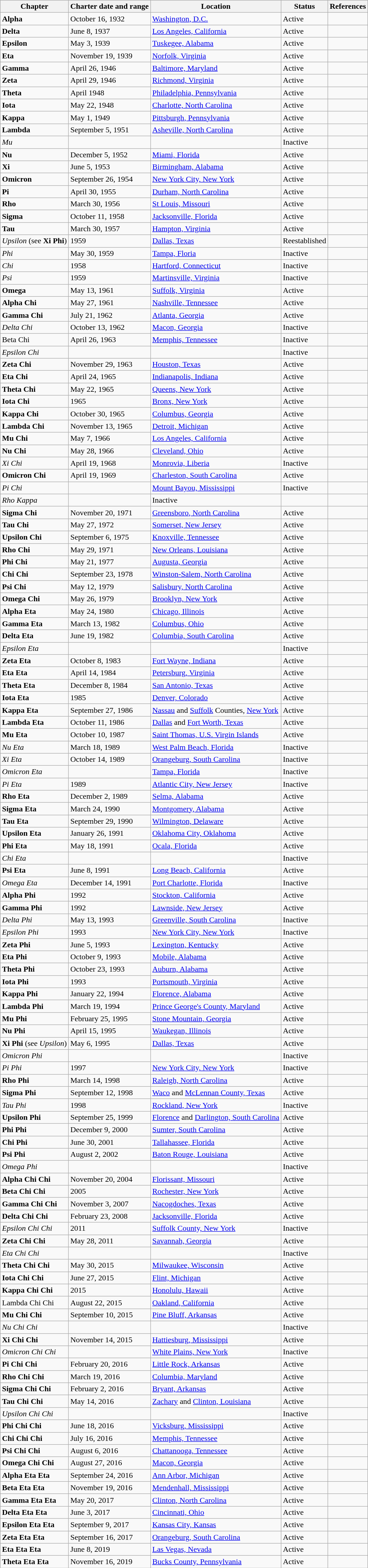<table class="wikitable sortable">
<tr>
<th>Chapter</th>
<th>Charter date and range</th>
<th>Location</th>
<th>Status</th>
<th>References</th>
</tr>
<tr>
<td><strong>Alpha</strong></td>
<td>October 16, 1932</td>
<td><a href='#'>Washington, D.C.</a></td>
<td>Active</td>
<td></td>
</tr>
<tr>
<td><strong>Delta</strong></td>
<td>June 8, 1937</td>
<td><a href='#'>Los Angeles, California</a></td>
<td>Active</td>
<td></td>
</tr>
<tr>
<td><strong>Epsilon</strong></td>
<td>May 3, 1939</td>
<td><a href='#'>Tuskegee, Alabama</a></td>
<td>Active</td>
<td></td>
</tr>
<tr>
<td><strong>Eta</strong></td>
<td>November 19, 1939</td>
<td><a href='#'>Norfolk, Virginia</a></td>
<td>Active</td>
<td></td>
</tr>
<tr>
<td><strong>Gamma</strong></td>
<td>April 26, 1946</td>
<td><a href='#'>Baltimore, Maryland</a></td>
<td>Active</td>
<td></td>
</tr>
<tr>
<td><strong>Zeta</strong></td>
<td>April 29, 1946</td>
<td><a href='#'>Richmond, Virginia</a></td>
<td>Active</td>
<td></td>
</tr>
<tr>
<td><strong>Theta</strong></td>
<td>April 1948</td>
<td><a href='#'>Philadelphia, Pennsylvania</a></td>
<td>Active</td>
<td></td>
</tr>
<tr>
<td><strong>Iota</strong></td>
<td>May 22, 1948</td>
<td><a href='#'>Charlotte, North Carolina</a></td>
<td>Active</td>
<td></td>
</tr>
<tr>
<td><strong>Kappa</strong></td>
<td>May 1, 1949</td>
<td><a href='#'>Pittsburgh, Pennsylvania</a></td>
<td>Active</td>
<td></td>
</tr>
<tr>
<td><strong>Lambda</strong></td>
<td>September 5, 1951</td>
<td><a href='#'>Asheville, North Carolina</a></td>
<td>Active</td>
<td></td>
</tr>
<tr>
<td><em>Mu</em></td>
<td></td>
<td></td>
<td>Inactive</td>
<td></td>
</tr>
<tr>
<td><strong>Nu</strong></td>
<td>December 5, 1952</td>
<td><a href='#'>Miami, Florida</a></td>
<td>Active</td>
<td></td>
</tr>
<tr>
<td><strong>Xi</strong></td>
<td>June 5, 1953</td>
<td><a href='#'>Birmingham, Alabama</a></td>
<td>Active</td>
<td></td>
</tr>
<tr>
<td><strong>Omicron</strong></td>
<td>September 26, 1954</td>
<td><a href='#'>New York City, New York</a></td>
<td>Active</td>
<td></td>
</tr>
<tr>
<td><strong>Pi</strong></td>
<td>April 30, 1955</td>
<td><a href='#'>Durham, North Carolina</a></td>
<td>Active</td>
<td></td>
</tr>
<tr>
<td><strong>Rho</strong></td>
<td>March 30, 1956</td>
<td><a href='#'>St Louis, Missouri</a></td>
<td>Active</td>
<td></td>
</tr>
<tr>
<td><strong>Sigma</strong></td>
<td>October 11, 1958</td>
<td><a href='#'>Jacksonville, Florida</a></td>
<td>Active</td>
<td></td>
</tr>
<tr>
<td><strong>Tau</strong></td>
<td>March 30, 1957</td>
<td><a href='#'>Hampton, Virginia</a></td>
<td>Active</td>
<td></td>
</tr>
<tr>
<td><em>Upsilon</em> (see <strong>Xi Phi</strong>)</td>
<td>1959</td>
<td><a href='#'>Dallas, Texas</a></td>
<td>Reestablished</td>
<td></td>
</tr>
<tr>
<td><em>Phi</em></td>
<td>May 30, 1959</td>
<td><a href='#'>Tampa, Floria</a></td>
<td>Inactive</td>
<td></td>
</tr>
<tr>
<td><em>Chi</em></td>
<td>1958</td>
<td><a href='#'>Hartford, Connecticut</a></td>
<td>Inactive</td>
<td></td>
</tr>
<tr>
<td><em>Psi</em></td>
<td>1959</td>
<td><a href='#'>Martinsville, Virginia</a></td>
<td>Inactive</td>
<td></td>
</tr>
<tr>
<td><strong>Omega</strong></td>
<td>May 13, 1961</td>
<td><a href='#'>Suffolk, Virginia</a></td>
<td>Active</td>
<td></td>
</tr>
<tr>
<td><strong>Alpha Chi</strong></td>
<td>May 27, 1961</td>
<td><a href='#'>Nashville, Tennessee</a></td>
<td>Active</td>
<td></td>
</tr>
<tr>
<td><strong>Gamma Chi</strong></td>
<td>July 21, 1962</td>
<td><a href='#'>Atlanta, Georgia</a></td>
<td>Active</td>
<td></td>
</tr>
<tr>
<td><em>Delta Chi</em></td>
<td>October 13, 1962</td>
<td><a href='#'>Macon, Georgia</a></td>
<td>Inactive</td>
<td></td>
</tr>
<tr>
<td>Beta Chi</td>
<td>April 26, 1963</td>
<td><a href='#'>Memphis, Tennessee</a></td>
<td>Inactive</td>
<td></td>
</tr>
<tr>
<td><em>Epsilon Chi</em></td>
<td></td>
<td></td>
<td>Inactive</td>
<td></td>
</tr>
<tr>
<td><strong>Zeta Chi</strong></td>
<td>November 29, 1963</td>
<td><a href='#'>Houston, Texas</a></td>
<td>Active</td>
<td></td>
</tr>
<tr>
<td><strong>Eta Chi</strong></td>
<td>April 24, 1965</td>
<td><a href='#'>Indianapolis, Indiana</a></td>
<td>Active</td>
<td></td>
</tr>
<tr>
<td><strong>Theta Chi</strong></td>
<td>May 22, 1965</td>
<td><a href='#'>Queens, New York</a></td>
<td>Active</td>
<td></td>
</tr>
<tr>
<td><strong>Iota Chi</strong></td>
<td>1965</td>
<td><a href='#'>Bronx, New York</a></td>
<td>Active</td>
<td></td>
</tr>
<tr>
<td><strong>Kappa Chi</strong></td>
<td>October 30, 1965</td>
<td><a href='#'>Columbus, Georgia</a></td>
<td>Active</td>
<td></td>
</tr>
<tr>
<td><strong>Lambda Chi</strong></td>
<td>November 13, 1965</td>
<td><a href='#'>Detroit, Michigan</a></td>
<td>Active</td>
<td></td>
</tr>
<tr>
<td><strong>Mu Chi</strong></td>
<td>May 7, 1966</td>
<td><a href='#'>Los Angeles, California</a></td>
<td>Active</td>
<td></td>
</tr>
<tr>
<td><strong>Nu Chi</strong></td>
<td>May 28, 1966</td>
<td><a href='#'>Cleveland, Ohio</a></td>
<td>Active</td>
<td></td>
</tr>
<tr>
<td><em>Xi Chi</em></td>
<td>April 19, 1968</td>
<td><a href='#'>Monrovia, Liberia</a></td>
<td>Inactive</td>
<td></td>
</tr>
<tr>
<td><strong>Omicron Chi</strong></td>
<td>April 19, 1969</td>
<td><a href='#'>Charleston, South Carolina</a></td>
<td>Active</td>
<td></td>
</tr>
<tr>
<td><em>Pi Chi</em></td>
<td></td>
<td><a href='#'>Mount Bayou, Mississippi</a></td>
<td>Inactive</td>
<td></td>
</tr>
<tr>
<td><em>Rho Kappa</em></td>
<td></td>
<td>Inactive</td>
<td></td>
</tr>
<tr>
<td><strong>Sigma Chi</strong></td>
<td>November 20, 1971</td>
<td><a href='#'>Greensboro, North Carolina</a></td>
<td>Active</td>
<td></td>
</tr>
<tr>
<td><strong>Tau Chi</strong></td>
<td>May 27, 1972</td>
<td><a href='#'>Somerset, New Jersey</a></td>
<td>Active</td>
<td></td>
</tr>
<tr>
<td><strong>Upsilon Chi</strong></td>
<td>September 6, 1975</td>
<td><a href='#'>Knoxville, Tennessee</a></td>
<td>Active</td>
<td></td>
</tr>
<tr>
<td><strong>Rho Chi</strong></td>
<td>May 29, 1971</td>
<td><a href='#'>New Orleans, Louisiana</a></td>
<td>Active</td>
<td></td>
</tr>
<tr>
<td><strong>Phi Chi</strong></td>
<td>May 21, 1977</td>
<td><a href='#'>Augusta, Georgia</a></td>
<td>Active</td>
<td></td>
</tr>
<tr>
<td><strong>Chi Chi</strong></td>
<td>September 23, 1978</td>
<td><a href='#'>Winston-Salem, North Carolina</a></td>
<td>Active</td>
<td></td>
</tr>
<tr>
<td><strong>Psi Chi</strong></td>
<td>May 12, 1979</td>
<td><a href='#'>Salisbury, North Carolina</a></td>
<td>Active</td>
<td></td>
</tr>
<tr>
<td><strong>Omega Chi</strong></td>
<td>May 26, 1979</td>
<td><a href='#'>Brooklyn, New York</a></td>
<td>Active</td>
<td></td>
</tr>
<tr>
<td><strong>Alpha Eta</strong></td>
<td>May 24, 1980</td>
<td><a href='#'>Chicago, Illinois</a></td>
<td>Active</td>
<td></td>
</tr>
<tr>
<td><strong>Gamma Eta</strong></td>
<td>March 13, 1982</td>
<td><a href='#'>Columbus, Ohio</a></td>
<td>Active</td>
<td></td>
</tr>
<tr>
<td><strong>Delta Eta</strong></td>
<td>June 19, 1982</td>
<td><a href='#'>Columbia, South Carolina</a></td>
<td>Active</td>
<td></td>
</tr>
<tr>
<td><em>Epsilon Eta</em></td>
<td></td>
<td></td>
<td>Inactive</td>
<td></td>
</tr>
<tr>
<td><strong>Zeta Eta</strong></td>
<td>October 8, 1983</td>
<td><a href='#'>Fort Wayne, Indiana</a></td>
<td>Active</td>
<td></td>
</tr>
<tr>
<td><strong>Eta Eta</strong></td>
<td>April 14, 1984</td>
<td><a href='#'>Petersburg, Virginia</a></td>
<td>Active</td>
<td></td>
</tr>
<tr>
<td><strong>Theta Eta</strong></td>
<td>December 8, 1984</td>
<td><a href='#'>San Antonio, Texas</a></td>
<td>Active</td>
<td></td>
</tr>
<tr>
<td><strong>Iota Eta</strong></td>
<td>1985</td>
<td><a href='#'>Denver, Colorado</a></td>
<td>Active</td>
<td></td>
</tr>
<tr>
<td><strong>Kappa Eta</strong></td>
<td>September 27, 1986</td>
<td><a href='#'>Nassau</a> and <a href='#'>Suffolk</a> Counties, <a href='#'>New York</a></td>
<td>Active</td>
<td></td>
</tr>
<tr>
<td><strong>Lambda Eta</strong></td>
<td>October 11, 1986</td>
<td><a href='#'>Dallas</a> and <a href='#'>Fort Worth, Texas</a></td>
<td>Active</td>
<td></td>
</tr>
<tr>
<td><strong>Mu Eta</strong></td>
<td>October 10, 1987</td>
<td><a href='#'>Saint Thomas, U.S. Virgin Islands</a></td>
<td>Active</td>
<td></td>
</tr>
<tr>
<td><em>Nu Eta</em></td>
<td>March 18, 1989</td>
<td><a href='#'>West Palm Beach, Florida</a></td>
<td>Inactive</td>
<td></td>
</tr>
<tr>
<td><em>Xi Eta</em></td>
<td>October 14, 1989</td>
<td><a href='#'>Orangeburg, South Carolina</a></td>
<td>Inactive</td>
<td></td>
</tr>
<tr>
<td><em>Omicron Eta</em></td>
<td></td>
<td><a href='#'>Tampa, Florida</a></td>
<td>Inactive</td>
<td></td>
</tr>
<tr>
<td><em>Pi Eta</em></td>
<td>1989</td>
<td><a href='#'>Atlantic City, New Jersey</a></td>
<td>Inactive</td>
<td></td>
</tr>
<tr>
<td><strong>Rho Eta</strong></td>
<td>December 2, 1989</td>
<td><a href='#'>Selma, Alabama</a></td>
<td>Active</td>
<td></td>
</tr>
<tr>
<td><strong>Sigma Eta</strong></td>
<td>March 24, 1990</td>
<td><a href='#'>Montgomery, Alabama</a></td>
<td>Active</td>
<td></td>
</tr>
<tr>
<td><strong>Tau Eta</strong></td>
<td>September 29, 1990</td>
<td><a href='#'>Wilmington, Delaware</a></td>
<td>Active</td>
<td></td>
</tr>
<tr>
<td><strong>Upsilon Eta</strong></td>
<td>January 26, 1991</td>
<td><a href='#'>Oklahoma City, Oklahoma</a></td>
<td>Active</td>
<td></td>
</tr>
<tr>
<td><strong>Phi Eta</strong></td>
<td>May 18, 1991</td>
<td><a href='#'>Ocala, Florida</a></td>
<td>Active</td>
<td></td>
</tr>
<tr>
<td><em>Chi Eta</em></td>
<td></td>
<td></td>
<td>Inactive</td>
<td></td>
</tr>
<tr>
<td><strong>Psi Eta</strong></td>
<td>June 8, 1991</td>
<td><a href='#'>Long Beach, California</a></td>
<td>Active</td>
<td></td>
</tr>
<tr>
<td><em>Omega Eta</em></td>
<td>December 14, 1991</td>
<td><a href='#'>Port Charlotte, Florida</a></td>
<td>Inactive</td>
<td></td>
</tr>
<tr>
<td><strong>Alpha Phi</strong></td>
<td>1992</td>
<td><a href='#'>Stockton, California</a></td>
<td>Active</td>
<td></td>
</tr>
<tr>
<td><strong>Gamma Phi</strong></td>
<td>1992</td>
<td><a href='#'>Lawnside, New Jersey</a></td>
<td>Active</td>
<td></td>
</tr>
<tr>
<td><em>Delta Phi</em></td>
<td>May 13, 1993</td>
<td><a href='#'>Greenville, South Carolina</a></td>
<td>Inactive</td>
<td></td>
</tr>
<tr>
<td><em>Epsilon Phi</em></td>
<td>1993</td>
<td><a href='#'>New York City, New York</a></td>
<td>Inactive</td>
<td></td>
</tr>
<tr>
<td><strong>Zeta Phi</strong></td>
<td>June 5, 1993</td>
<td><a href='#'>Lexington, Kentucky</a></td>
<td>Active</td>
<td></td>
</tr>
<tr>
<td><strong>Eta Phi</strong></td>
<td>October 9, 1993</td>
<td><a href='#'>Mobile, Alabama</a></td>
<td>Active</td>
<td></td>
</tr>
<tr>
<td><strong>Theta Phi</strong></td>
<td>October 23, 1993</td>
<td><a href='#'>Auburn, Alabama</a></td>
<td>Active</td>
<td></td>
</tr>
<tr>
<td><strong>Iota Phi</strong></td>
<td>1993</td>
<td><a href='#'>Portsmouth, Virginia</a></td>
<td>Active</td>
<td></td>
</tr>
<tr>
<td><strong>Kappa Phi</strong></td>
<td>January 22, 1994</td>
<td><a href='#'>Florence, Alabama</a></td>
<td>Active</td>
<td></td>
</tr>
<tr>
<td><strong>Lambda Phi</strong></td>
<td>March 19, 1994</td>
<td><a href='#'>Prince George's County, Maryland</a></td>
<td>Active</td>
<td></td>
</tr>
<tr>
<td><strong>Mu Phi</strong></td>
<td>February 25, 1995</td>
<td><a href='#'>Stone Mountain, Georgia</a></td>
<td>Active</td>
<td></td>
</tr>
<tr>
<td><strong>Nu Phi</strong></td>
<td>April 15, 1995</td>
<td><a href='#'>Waukegan, Illinois</a></td>
<td>Active</td>
<td></td>
</tr>
<tr>
<td><strong>Xi Phi</strong> (see <em>Upsilon</em>)</td>
<td>May 6, 1995</td>
<td><a href='#'>Dallas, Texas</a></td>
<td>Active</td>
<td></td>
</tr>
<tr>
<td><em>Omicron Phi</em></td>
<td></td>
<td></td>
<td>Inactive</td>
<td></td>
</tr>
<tr>
<td><em>Pi Phi</em></td>
<td>1997</td>
<td><a href='#'>New York City, New York</a></td>
<td>Inactive</td>
<td></td>
</tr>
<tr>
<td><strong>Rho Phi</strong></td>
<td>March 14, 1998</td>
<td><a href='#'>Raleigh, North Carolina</a></td>
<td>Active</td>
<td></td>
</tr>
<tr>
<td><strong>Sigma Phi</strong></td>
<td>September 12, 1998</td>
<td><a href='#'>Waco</a> and <a href='#'>McLennan County, Texas</a></td>
<td>Active</td>
<td></td>
</tr>
<tr>
<td><em>Tau Phi</em></td>
<td>1998</td>
<td><a href='#'>Rockland, New York</a></td>
<td>Inactive</td>
<td></td>
</tr>
<tr>
<td><strong>Upsilon Phi</strong></td>
<td>September 25, 1999</td>
<td><a href='#'>Florence</a> and <a href='#'>Darlington, South Carolina</a></td>
<td>Active</td>
<td></td>
</tr>
<tr>
<td><strong>Phi Phi</strong></td>
<td>December 9, 2000</td>
<td><a href='#'>Sumter, South Carolina</a></td>
<td>Active</td>
<td></td>
</tr>
<tr>
<td><strong>Chi Phi</strong></td>
<td>June 30, 2001</td>
<td><a href='#'>Tallahassee, Florida</a></td>
<td>Active</td>
<td></td>
</tr>
<tr>
<td><strong>Psi Phi</strong></td>
<td>August 2, 2002</td>
<td><a href='#'>Baton Rouge, Louisiana</a></td>
<td>Active</td>
<td></td>
</tr>
<tr>
<td><em>Omega Phi</em></td>
<td></td>
<td></td>
<td>Inactive</td>
<td></td>
</tr>
<tr>
<td><strong>Alpha Chi Chi</strong></td>
<td>November 20, 2004</td>
<td><a href='#'>Florissant, Missouri</a></td>
<td>Active</td>
<td></td>
</tr>
<tr>
<td><strong>Beta Chi Chi</strong></td>
<td>2005</td>
<td><a href='#'>Rochester, New York</a></td>
<td>Active</td>
<td></td>
</tr>
<tr>
<td><strong>Gamma Chi Chi</strong></td>
<td>November 3, 2007</td>
<td><a href='#'>Nacogdoches, Texas</a></td>
<td>Active</td>
<td></td>
</tr>
<tr>
<td><strong>Delta Chi Chi</strong></td>
<td>February 23, 2008</td>
<td><a href='#'>Jacksonville, Florida</a></td>
<td>Active</td>
<td></td>
</tr>
<tr>
<td><em>Epsilon Chi Chi</em></td>
<td>2011</td>
<td><a href='#'>Suffolk County, New York</a></td>
<td>Inactive</td>
<td></td>
</tr>
<tr>
<td><strong>Zeta Chi Chi</strong></td>
<td>May 28, 2011</td>
<td><a href='#'>Savannah, Georgia</a></td>
<td>Active</td>
<td></td>
</tr>
<tr>
<td><em>Eta Chi Chi</em></td>
<td></td>
<td></td>
<td>Inactive</td>
<td></td>
</tr>
<tr>
<td><strong>Theta Chi Chi</strong></td>
<td>May 30, 2015</td>
<td><a href='#'>Milwaukee, Wisconsin</a></td>
<td>Active</td>
<td></td>
</tr>
<tr>
<td><strong>Iota Chi Chi</strong></td>
<td>June 27, 2015</td>
<td><a href='#'>Flint, Michigan</a></td>
<td>Active</td>
<td></td>
</tr>
<tr>
<td><strong>Kappa Chi Chi</strong></td>
<td>2015</td>
<td><a href='#'>Honolulu, Hawaii</a></td>
<td>Active</td>
<td></td>
</tr>
<tr>
<td>Lambda Chi Chi</td>
<td>August 22, 2015</td>
<td><a href='#'>Oakland, California</a></td>
<td>Active</td>
<td></td>
</tr>
<tr>
<td><strong>Mu Chi Chi</strong></td>
<td>September 10, 2015</td>
<td><a href='#'>Pine Bluff, Arkansas</a></td>
<td>Active</td>
<td></td>
</tr>
<tr>
<td><em>Nu Chi Chi</em></td>
<td></td>
<td></td>
<td>Inactive</td>
<td></td>
</tr>
<tr>
<td><strong>Xi Chi Chi</strong></td>
<td>November 14, 2015</td>
<td><a href='#'>Hattiesburg, Mississippi</a></td>
<td>Active</td>
<td></td>
</tr>
<tr>
<td><em>Omicron Chi Chi</em></td>
<td></td>
<td><a href='#'>White Plains, New York</a></td>
<td>Inactive</td>
<td></td>
</tr>
<tr>
<td><strong>Pi Chi Chi</strong></td>
<td>February 20, 2016</td>
<td><a href='#'>Little Rock, Arkansas</a></td>
<td>Active</td>
<td></td>
</tr>
<tr>
<td><strong>Rho Chi Chi</strong></td>
<td>March 19, 2016</td>
<td><a href='#'>Columbia, Maryland</a></td>
<td>Active</td>
<td></td>
</tr>
<tr>
<td><strong>Sigma Chi Chi</strong></td>
<td>February 2, 2016</td>
<td><a href='#'>Bryant, Arkansas</a></td>
<td>Active</td>
<td></td>
</tr>
<tr>
<td><strong>Tau Chi Chi</strong></td>
<td>May 14, 2016</td>
<td><a href='#'>Zachary</a> and <a href='#'>Clinton, Louisiana</a></td>
<td>Active</td>
<td></td>
</tr>
<tr>
<td><em>Upsilon Chi Chi</em></td>
<td></td>
<td></td>
<td>Inactive</td>
<td></td>
</tr>
<tr>
<td><strong>Phi Chi Chi</strong></td>
<td>June 18, 2016</td>
<td><a href='#'>Vicksburg, Mississippi</a></td>
<td>Active</td>
<td></td>
</tr>
<tr>
<td><strong>Chi Chi Chi</strong></td>
<td>July 16, 2016</td>
<td><a href='#'>Memphis, Tennessee</a></td>
<td>Active</td>
<td></td>
</tr>
<tr>
<td><strong>Psi Chi Chi</strong></td>
<td>August 6, 2016</td>
<td><a href='#'>Chattanooga, Tennessee</a></td>
<td>Active</td>
<td></td>
</tr>
<tr>
<td><strong>Omega Chi Chi</strong></td>
<td>August 27, 2016</td>
<td><a href='#'>Macon, Georgia</a></td>
<td>Active</td>
<td></td>
</tr>
<tr>
<td><strong>Alpha Eta Eta</strong></td>
<td>September 24, 2016</td>
<td><a href='#'>Ann Arbor, Michigan</a></td>
<td>Active</td>
<td></td>
</tr>
<tr>
<td><strong>Beta Eta Eta</strong></td>
<td>November 19, 2016</td>
<td><a href='#'>Mendenhall, Mississippi</a></td>
<td>Active</td>
<td></td>
</tr>
<tr>
<td><strong>Gamma Eta Eta</strong></td>
<td>May 20, 2017</td>
<td><a href='#'>Clinton, North Carolina</a></td>
<td>Active</td>
<td></td>
</tr>
<tr>
<td><strong>Delta Eta Eta</strong></td>
<td>June 3, 2017</td>
<td><a href='#'>Cincinnati, Ohio</a></td>
<td>Active</td>
<td></td>
</tr>
<tr>
<td><strong>Epsilon Eta Eta</strong></td>
<td>September 9, 2017</td>
<td><a href='#'>Kansas City, Kansas</a></td>
<td>Active</td>
<td></td>
</tr>
<tr>
<td><strong>Zeta Eta Eta</strong></td>
<td>September 16, 2017</td>
<td><a href='#'>Orangeburg, South Carolina</a></td>
<td>Active</td>
<td></td>
</tr>
<tr>
<td><strong>Eta Eta Eta</strong></td>
<td>June 8, 2019</td>
<td><a href='#'>Las Vegas, Nevada</a></td>
<td>Active</td>
<td></td>
</tr>
<tr>
<td><strong>Theta Eta Eta</strong></td>
<td>November 16, 2019</td>
<td><a href='#'>Bucks County, Pennsylvania</a></td>
<td>Active</td>
<td></td>
</tr>
</table>
